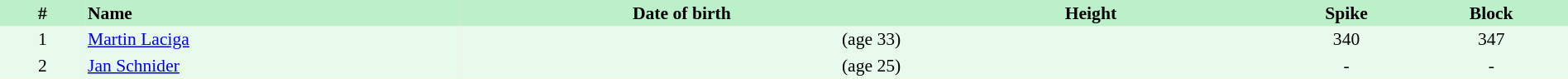<table border=0 cellpadding=2 cellspacing=0  |- bgcolor=#FFECCE style="text-align:center; font-size:90%;" width=100%>
<tr bgcolor=#BBF0C9>
<th width=5%>#</th>
<th width=22% align=left>Name</th>
<th width=26%>Date of birth</th>
<th width=22%>Height</th>
<th width=8%>Spike</th>
<th width=9%>Block</th>
</tr>
<tr bgcolor=#E7FAEC>
<td>1</td>
<td align=left><a href='#'>Martin Laciga</a></td>
<td align=right> (age 33)</td>
<td></td>
<td>340</td>
<td>347</td>
</tr>
<tr bgcolor=#E7FAEC>
<td>2</td>
<td align=left><a href='#'>Jan Schnider</a></td>
<td align=right> (age 25)</td>
<td></td>
<td>-</td>
<td>-</td>
</tr>
</table>
